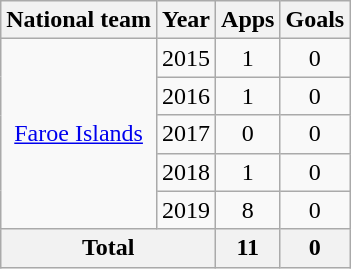<table class=wikitable style=text-align:center>
<tr>
<th>National team</th>
<th>Year</th>
<th>Apps</th>
<th>Goals</th>
</tr>
<tr>
<td rowspan="5"><a href='#'>Faroe Islands</a></td>
<td>2015</td>
<td>1</td>
<td>0</td>
</tr>
<tr>
<td>2016</td>
<td>1</td>
<td>0</td>
</tr>
<tr>
<td>2017</td>
<td>0</td>
<td>0</td>
</tr>
<tr>
<td>2018</td>
<td>1</td>
<td>0</td>
</tr>
<tr>
<td>2019</td>
<td>8</td>
<td>0</td>
</tr>
<tr>
<th colspan=2>Total</th>
<th>11</th>
<th>0</th>
</tr>
</table>
